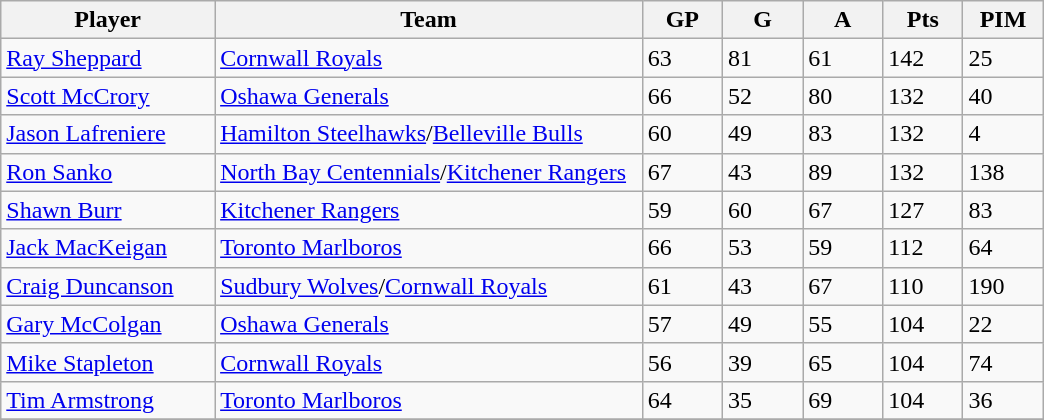<table class="wikitable">
<tr>
<th bgcolor="#DDDDFF" width="20%">Player</th>
<th bgcolor="#DDDDFF" width="40%">Team</th>
<th bgcolor="#DDDDFF" width="7.5%">GP</th>
<th bgcolor="#DDDDFF" width="7.5%">G</th>
<th bgcolor="#DDDDFF" width="7.5%">A</th>
<th bgcolor="#DDDDFF" width="7.5%">Pts</th>
<th bgcolor="#DDDDFF" width="7.5%">PIM</th>
</tr>
<tr>
<td><a href='#'>Ray Sheppard</a></td>
<td><a href='#'>Cornwall Royals</a></td>
<td>63</td>
<td>81</td>
<td>61</td>
<td>142</td>
<td>25</td>
</tr>
<tr>
<td><a href='#'>Scott McCrory</a></td>
<td><a href='#'>Oshawa Generals</a></td>
<td>66</td>
<td>52</td>
<td>80</td>
<td>132</td>
<td>40</td>
</tr>
<tr>
<td><a href='#'>Jason Lafreniere</a></td>
<td><a href='#'>Hamilton Steelhawks</a>/<a href='#'>Belleville Bulls</a></td>
<td>60</td>
<td>49</td>
<td>83</td>
<td>132</td>
<td>4</td>
</tr>
<tr>
<td><a href='#'>Ron Sanko</a></td>
<td><a href='#'>North Bay Centennials</a>/<a href='#'>Kitchener Rangers</a></td>
<td>67</td>
<td>43</td>
<td>89</td>
<td>132</td>
<td>138</td>
</tr>
<tr>
<td><a href='#'>Shawn Burr</a></td>
<td><a href='#'>Kitchener Rangers</a></td>
<td>59</td>
<td>60</td>
<td>67</td>
<td>127</td>
<td>83</td>
</tr>
<tr>
<td><a href='#'>Jack MacKeigan</a></td>
<td><a href='#'>Toronto Marlboros</a></td>
<td>66</td>
<td>53</td>
<td>59</td>
<td>112</td>
<td>64</td>
</tr>
<tr>
<td><a href='#'>Craig Duncanson</a></td>
<td><a href='#'>Sudbury Wolves</a>/<a href='#'>Cornwall Royals</a></td>
<td>61</td>
<td>43</td>
<td>67</td>
<td>110</td>
<td>190</td>
</tr>
<tr>
<td><a href='#'>Gary McColgan</a></td>
<td><a href='#'>Oshawa Generals</a></td>
<td>57</td>
<td>49</td>
<td>55</td>
<td>104</td>
<td>22</td>
</tr>
<tr>
<td><a href='#'>Mike Stapleton</a></td>
<td><a href='#'>Cornwall Royals</a></td>
<td>56</td>
<td>39</td>
<td>65</td>
<td>104</td>
<td>74</td>
</tr>
<tr>
<td><a href='#'>Tim Armstrong</a></td>
<td><a href='#'>Toronto Marlboros</a></td>
<td>64</td>
<td>35</td>
<td>69</td>
<td>104</td>
<td>36</td>
</tr>
<tr>
</tr>
</table>
